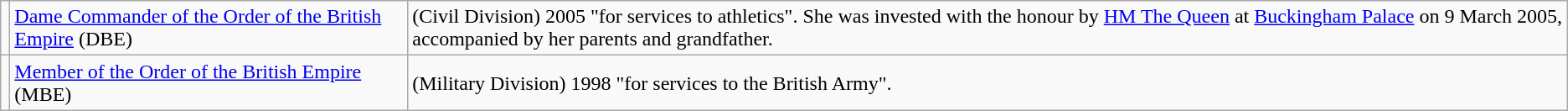<table class="wikitable">
<tr>
<td></td>
<td><a href='#'>Dame Commander of the Order of the British Empire</a> (DBE)</td>
<td>(Civil Division) 2005 "for services to athletics". She was invested with the honour by <a href='#'>HM The Queen</a> at <a href='#'>Buckingham Palace</a> on 9 March 2005, accompanied by her parents and grandfather.</td>
</tr>
<tr>
<td></td>
<td><a href='#'>Member of the Order of the British Empire</a> (MBE)</td>
<td>(Military Division) 1998 "for services to the British Army".</td>
</tr>
</table>
